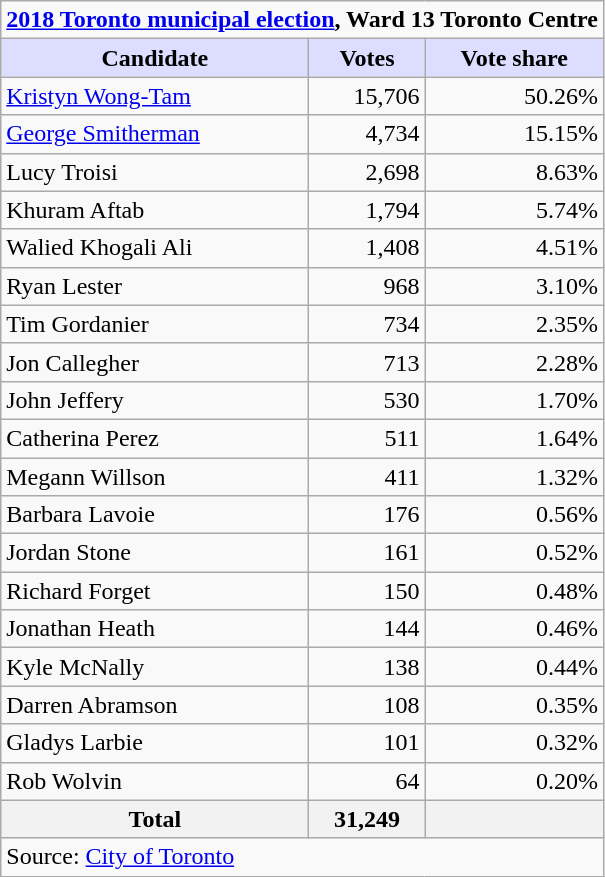<table class="wikitable plainrowheaders">
<tr>
<td colspan="3"><strong><a href='#'>2018 Toronto municipal election</a>, Ward 13 Toronto Centre</strong></td>
</tr>
<tr>
<th scope="col" style="background:#ddf;">Candidate</th>
<th scope="col" style="background:#ddf;">Votes</th>
<th scope="col" style="background:#ddf;">Vote share</th>
</tr>
<tr>
<td scope="row"><a href='#'>Kristyn Wong-Tam</a></td>
<td align="right">15,706</td>
<td align="right">50.26%</td>
</tr>
<tr>
<td scope="row"><a href='#'>George Smitherman</a></td>
<td align="right">4,734</td>
<td align="right">15.15%</td>
</tr>
<tr>
<td scope="row">Lucy Troisi</td>
<td align="right">2,698</td>
<td align="right">8.63%</td>
</tr>
<tr>
<td scope="row">Khuram Aftab</td>
<td align="right">1,794</td>
<td align="right">5.74%</td>
</tr>
<tr>
<td scope="row">Walied Khogali Ali</td>
<td align="right">1,408</td>
<td align="right">4.51%</td>
</tr>
<tr>
<td>Ryan Lester</td>
<td align="right">968</td>
<td align="right">3.10%</td>
</tr>
<tr>
<td>Tim Gordanier</td>
<td align="right">734</td>
<td align="right">2.35%</td>
</tr>
<tr>
<td>Jon Callegher</td>
<td align="right">713</td>
<td align="right">2.28%</td>
</tr>
<tr>
<td>John Jeffery</td>
<td align="right">530</td>
<td align="right">1.70%</td>
</tr>
<tr>
<td>Catherina Perez</td>
<td align="right">511</td>
<td align="right">1.64%</td>
</tr>
<tr>
<td>Megann Willson</td>
<td align="right">411</td>
<td align="right">1.32%</td>
</tr>
<tr>
<td scope="row">Barbara Lavoie</td>
<td align="right">176</td>
<td align="right">0.56%</td>
</tr>
<tr>
<td>Jordan Stone</td>
<td align="right">161</td>
<td align="right">0.52%</td>
</tr>
<tr>
<td>Richard Forget</td>
<td align="right">150</td>
<td align="right">0.48%</td>
</tr>
<tr>
<td>Jonathan Heath</td>
<td align="right">144</td>
<td align="right">0.46%</td>
</tr>
<tr>
<td>Kyle McNally</td>
<td align="right">138</td>
<td align="right">0.44%</td>
</tr>
<tr>
<td>Darren Abramson</td>
<td align="right">108</td>
<td align="right">0.35%</td>
</tr>
<tr>
<td>Gladys Larbie</td>
<td align="right">101</td>
<td align="right">0.32%</td>
</tr>
<tr>
<td>Rob Wolvin</td>
<td align="right">64</td>
<td align="right">0.20%</td>
</tr>
<tr>
<th scope="row"><strong>Total</strong></th>
<th align="right">31,249</th>
<th align="right"></th>
</tr>
<tr>
<td colspan="3">Source: <a href='#'>City of Toronto</a></td>
</tr>
</table>
